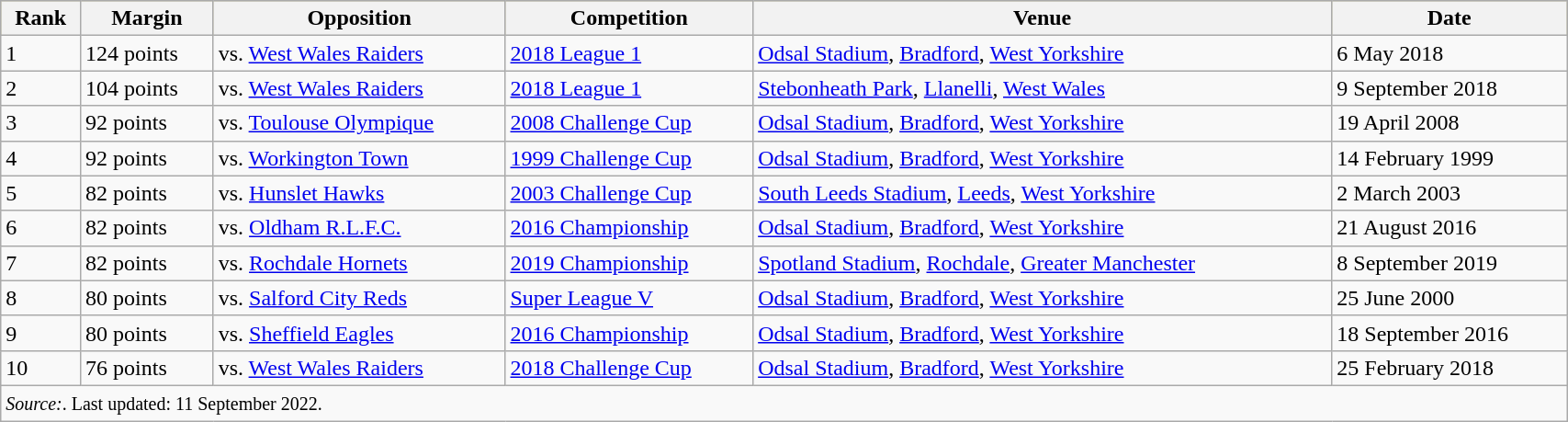<table class="wikitable sortable" style="width:90%;">
<tr style="background:#bdb76b;">
<th>Rank</th>
<th>Margin</th>
<th>Opposition</th>
<th>Competition</th>
<th>Venue</th>
<th>Date</th>
</tr>
<tr>
<td>1</td>
<td>124 points</td>
<td>vs. <a href='#'>West Wales Raiders</a></td>
<td><a href='#'>2018 League 1</a></td>
<td> <a href='#'>Odsal Stadium</a>, <a href='#'>Bradford</a>, <a href='#'>West Yorkshire</a></td>
<td>6 May 2018</td>
</tr>
<tr>
<td>2</td>
<td>104 points</td>
<td>vs. <a href='#'>West Wales Raiders</a></td>
<td><a href='#'>2018 League 1</a></td>
<td> <a href='#'>Stebonheath Park</a>, <a href='#'>Llanelli</a>, <a href='#'>West Wales</a></td>
<td>9 September 2018</td>
</tr>
<tr>
<td>3</td>
<td>92 points</td>
<td>vs. <a href='#'>Toulouse Olympique</a></td>
<td><a href='#'>2008 Challenge Cup</a></td>
<td> <a href='#'>Odsal Stadium</a>, <a href='#'>Bradford</a>, <a href='#'>West Yorkshire</a></td>
<td>19 April 2008</td>
</tr>
<tr>
<td>4</td>
<td>92 points</td>
<td>vs. <a href='#'>Workington Town</a></td>
<td><a href='#'>1999 Challenge Cup</a></td>
<td> <a href='#'>Odsal Stadium</a>, <a href='#'>Bradford</a>, <a href='#'>West Yorkshire</a></td>
<td>14 February 1999</td>
</tr>
<tr>
<td>5</td>
<td>82 points</td>
<td>vs. <a href='#'>Hunslet Hawks</a></td>
<td><a href='#'>2003 Challenge Cup</a></td>
<td> <a href='#'>South Leeds Stadium</a>, <a href='#'>Leeds</a>, <a href='#'>West Yorkshire</a></td>
<td>2 March 2003</td>
</tr>
<tr>
<td>6</td>
<td>82 points</td>
<td>vs. <a href='#'>Oldham R.L.F.C.</a></td>
<td><a href='#'>2016 Championship</a></td>
<td> <a href='#'>Odsal Stadium</a>, <a href='#'>Bradford</a>, <a href='#'>West Yorkshire</a></td>
<td>21 August 2016</td>
</tr>
<tr>
<td>7</td>
<td>82 points</td>
<td>vs. <a href='#'>Rochdale Hornets</a></td>
<td><a href='#'>2019 Championship</a></td>
<td> <a href='#'>Spotland Stadium</a>, <a href='#'>Rochdale</a>, <a href='#'>Greater Manchester</a></td>
<td>8 September 2019</td>
</tr>
<tr>
<td>8</td>
<td>80 points</td>
<td>vs. <a href='#'>Salford City Reds</a></td>
<td><a href='#'>Super League V</a></td>
<td> <a href='#'>Odsal Stadium</a>, <a href='#'>Bradford</a>, <a href='#'>West Yorkshire</a></td>
<td>25 June 2000</td>
</tr>
<tr>
<td>9</td>
<td>80 points</td>
<td>vs. <a href='#'>Sheffield Eagles</a></td>
<td><a href='#'>2016 Championship</a></td>
<td> <a href='#'>Odsal Stadium</a>, <a href='#'>Bradford</a>, <a href='#'>West Yorkshire</a></td>
<td>18 September 2016</td>
</tr>
<tr>
<td>10</td>
<td>76 points</td>
<td>vs. <a href='#'>West Wales Raiders</a></td>
<td><a href='#'>2018 Challenge Cup</a></td>
<td> <a href='#'>Odsal Stadium</a>, <a href='#'>Bradford</a>, <a href='#'>West Yorkshire</a></td>
<td>25 February 2018</td>
</tr>
<tr>
<td colspan="7"><small><em>Source:</em>. Last updated: 11 September 2022.</small></td>
</tr>
</table>
